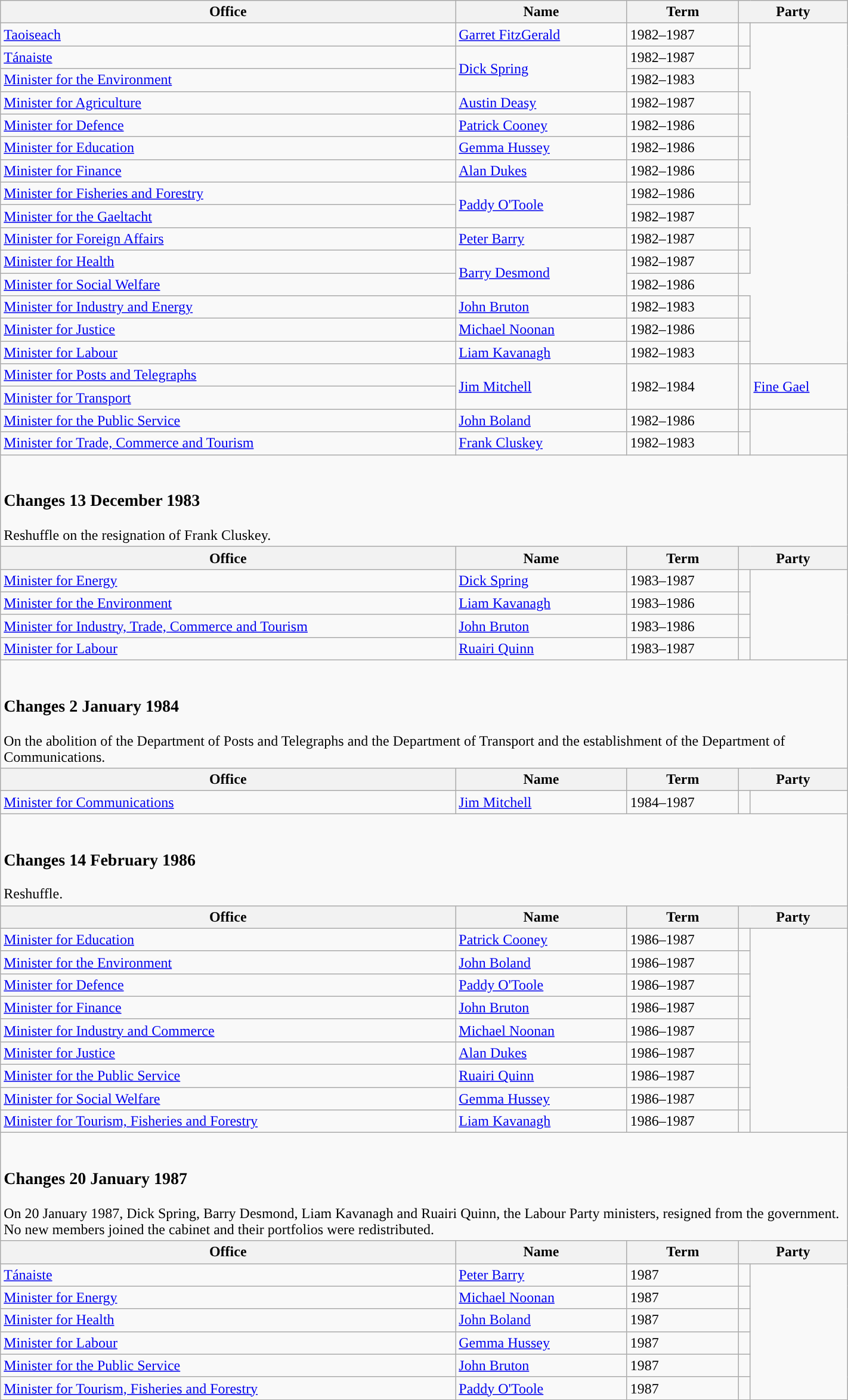<table class="wikitable" width=75%>
<tr>
<th>Office</th>
<th>Name</th>
<th>Term</th>
<th colspan="2">Party</th>
</tr>
<tr>
<td><a href='#'>Taoiseach</a></td>
<td><a href='#'>Garret FitzGerald</a></td>
<td>1982–1987</td>
<td></td>
</tr>
<tr>
<td><a href='#'>Tánaiste</a></td>
<td rowspan=2><a href='#'>Dick Spring</a></td>
<td>1982–1987</td>
<td></td>
</tr>
<tr>
<td><a href='#'>Minister for the Environment</a></td>
<td>1982–1983</td>
</tr>
<tr>
<td><a href='#'>Minister for Agriculture</a></td>
<td><a href='#'>Austin Deasy</a></td>
<td>1982–1987</td>
<td></td>
</tr>
<tr>
<td><a href='#'>Minister for Defence</a></td>
<td><a href='#'>Patrick Cooney</a></td>
<td>1982–1986</td>
<td></td>
</tr>
<tr>
<td><a href='#'>Minister for Education</a></td>
<td><a href='#'>Gemma Hussey</a></td>
<td>1982–1986</td>
<td></td>
</tr>
<tr>
<td><a href='#'>Minister for Finance</a></td>
<td><a href='#'>Alan Dukes</a></td>
<td>1982–1986</td>
<td></td>
</tr>
<tr>
<td><a href='#'>Minister for Fisheries and Forestry</a></td>
<td rowspan=2><a href='#'>Paddy O'Toole</a></td>
<td>1982–1986</td>
<td></td>
</tr>
<tr>
<td><a href='#'>Minister for the Gaeltacht</a></td>
<td>1982–1987</td>
</tr>
<tr>
<td><a href='#'>Minister for Foreign Affairs</a></td>
<td><a href='#'>Peter Barry</a></td>
<td>1982–1987</td>
<td></td>
</tr>
<tr>
<td><a href='#'>Minister for Health</a></td>
<td rowspan=2><a href='#'>Barry Desmond</a></td>
<td>1982–1987</td>
<td></td>
</tr>
<tr>
<td><a href='#'>Minister for Social Welfare</a></td>
<td>1982–1986</td>
</tr>
<tr>
<td><a href='#'>Minister for Industry and Energy</a></td>
<td><a href='#'>John Bruton</a></td>
<td>1982–1983</td>
<td></td>
</tr>
<tr>
<td><a href='#'>Minister for Justice</a></td>
<td><a href='#'>Michael Noonan</a></td>
<td>1982–1986</td>
<td></td>
</tr>
<tr>
<td><a href='#'>Minister for Labour</a></td>
<td><a href='#'>Liam Kavanagh</a></td>
<td>1982–1983</td>
<td></td>
</tr>
<tr>
<td><a href='#'>Minister for Posts and Telegraphs</a></td>
<td rowspan=2><a href='#'>Jim Mitchell</a></td>
<td rowspan=2>1982–1984</td>
<td rowspan=2 style="background-color: "></td>
<td rowspan=2><a href='#'>Fine Gael</a></td>
</tr>
<tr>
<td><a href='#'>Minister for Transport</a></td>
</tr>
<tr>
<td><a href='#'>Minister for the Public Service</a></td>
<td><a href='#'>John Boland</a></td>
<td>1982–1986</td>
<td></td>
</tr>
<tr>
<td><a href='#'>Minister for Trade, Commerce and Tourism</a></td>
<td><a href='#'>Frank Cluskey</a></td>
<td>1982–1983</td>
<td></td>
</tr>
<tr>
<td colspan="5"><br><h3>Changes 13 December 1983</h3>Reshuffle on the resignation of Frank Cluskey.</td>
</tr>
<tr>
<th>Office</th>
<th>Name</th>
<th>Term</th>
<th colspan="2">Party</th>
</tr>
<tr>
<td><a href='#'>Minister for Energy</a></td>
<td><a href='#'>Dick Spring</a></td>
<td>1983–1987</td>
<td></td>
</tr>
<tr>
<td><a href='#'>Minister for the Environment</a></td>
<td><a href='#'>Liam Kavanagh</a></td>
<td>1983–1986</td>
<td></td>
</tr>
<tr>
<td><a href='#'>Minister for Industry, Trade, Commerce and Tourism</a></td>
<td><a href='#'>John Bruton</a></td>
<td>1983–1986</td>
<td></td>
</tr>
<tr>
<td><a href='#'>Minister for Labour</a></td>
<td><a href='#'>Ruairi Quinn</a></td>
<td>1983–1987</td>
<td></td>
</tr>
<tr>
<td colspan="5"><br><h3>Changes 2 January 1984</h3>On the abolition of the Department of Posts and Telegraphs and the Department of Transport and the establishment of the Department of Communications.</td>
</tr>
<tr>
<th>Office</th>
<th>Name</th>
<th>Term</th>
<th colspan="2">Party</th>
</tr>
<tr>
<td><a href='#'>Minister for Communications</a></td>
<td><a href='#'>Jim Mitchell</a></td>
<td>1984–1987</td>
<td></td>
</tr>
<tr>
<td colspan="5"><br><h3>Changes 14 February 1986</h3>Reshuffle.</td>
</tr>
<tr>
<th>Office</th>
<th>Name</th>
<th>Term</th>
<th colspan="2">Party</th>
</tr>
<tr>
<td><a href='#'>Minister for Education</a></td>
<td><a href='#'>Patrick Cooney</a></td>
<td>1986–1987</td>
<td></td>
</tr>
<tr>
<td><a href='#'>Minister for the Environment</a></td>
<td><a href='#'>John Boland</a></td>
<td>1986–1987</td>
<td></td>
</tr>
<tr>
<td><a href='#'>Minister for Defence</a></td>
<td><a href='#'>Paddy O'Toole</a></td>
<td>1986–1987</td>
<td></td>
</tr>
<tr>
<td><a href='#'>Minister for Finance</a></td>
<td><a href='#'>John Bruton</a></td>
<td>1986–1987</td>
<td></td>
</tr>
<tr>
<td><a href='#'>Minister for Industry and Commerce</a></td>
<td><a href='#'>Michael Noonan</a></td>
<td>1986–1987</td>
<td></td>
</tr>
<tr>
<td><a href='#'>Minister for Justice</a></td>
<td><a href='#'>Alan Dukes</a></td>
<td>1986–1987</td>
<td></td>
</tr>
<tr>
<td><a href='#'>Minister for the Public Service</a></td>
<td><a href='#'>Ruairi Quinn</a></td>
<td>1986–1987</td>
<td></td>
</tr>
<tr>
<td><a href='#'>Minister for Social Welfare</a></td>
<td><a href='#'>Gemma Hussey</a></td>
<td>1986–1987</td>
<td></td>
</tr>
<tr>
<td><a href='#'>Minister for Tourism, Fisheries and Forestry</a></td>
<td><a href='#'>Liam Kavanagh</a></td>
<td>1986–1987</td>
<td></td>
</tr>
<tr>
<td colspan="5"><br><h3>Changes 20 January 1987</h3>On 20 January 1987, Dick Spring, Barry Desmond, Liam Kavanagh and Ruairi Quinn, the Labour Party ministers, resigned from the government. No new members joined the cabinet and their portfolios were redistributed.</td>
</tr>
<tr>
<th>Office</th>
<th>Name</th>
<th>Term</th>
<th colspan="2">Party</th>
</tr>
<tr>
<td><a href='#'>Tánaiste</a></td>
<td><a href='#'>Peter Barry</a></td>
<td>1987</td>
<td></td>
</tr>
<tr>
<td><a href='#'>Minister for Energy</a></td>
<td><a href='#'>Michael Noonan</a></td>
<td>1987</td>
<td></td>
</tr>
<tr>
<td><a href='#'>Minister for Health</a></td>
<td><a href='#'>John Boland</a></td>
<td>1987</td>
<td></td>
</tr>
<tr>
<td><a href='#'>Minister for Labour</a></td>
<td><a href='#'>Gemma Hussey</a></td>
<td>1987</td>
<td></td>
</tr>
<tr>
<td><a href='#'>Minister for the Public Service</a></td>
<td><a href='#'>John Bruton</a></td>
<td>1987</td>
<td></td>
</tr>
<tr>
<td><a href='#'>Minister for Tourism, Fisheries and Forestry</a></td>
<td><a href='#'>Paddy O'Toole</a></td>
<td>1987</td>
<td></td>
</tr>
</table>
